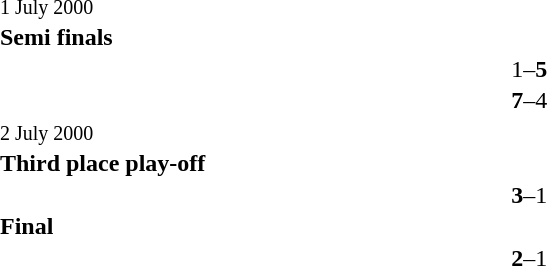<table width=100% cellspacing=1>
<tr>
<th width=22%></th>
<th width=12%></th>
<th></th>
</tr>
<tr>
<td><small>1 July 2000</small></td>
</tr>
<tr>
<td><strong>Semi finals</strong></td>
</tr>
<tr>
<td align=right></td>
<td align=center>1–<strong>5</strong></td>
<td><strong></strong></td>
</tr>
<tr>
<td align=right><strong></strong></td>
<td align=center><strong>7</strong>–4</td>
<td></td>
</tr>
<tr>
<td><small>2 July 2000</small></td>
</tr>
<tr>
<td><strong>Third place play-off</strong></td>
</tr>
<tr>
<td align=right><strong></strong></td>
<td align=center><strong>3</strong>–1</td>
<td></td>
</tr>
<tr>
<td><strong>Final</strong></td>
</tr>
<tr>
<td align=right><strong></strong></td>
<td align=center><strong>2</strong>–1 </td>
<td></td>
</tr>
</table>
